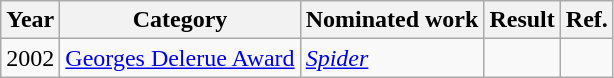<table class="wikitable">
<tr>
<th>Year</th>
<th>Category</th>
<th>Nominated work</th>
<th>Result</th>
<th>Ref.</th>
</tr>
<tr>
<td>2002</td>
<td><a href='#'>Georges Delerue Award</a></td>
<td><em><a href='#'>Spider</a></em></td>
<td></td>
<td align="center"></td>
</tr>
</table>
